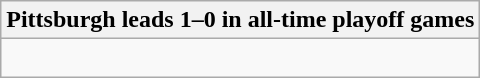<table class="wikitable collapsible collapsed">
<tr>
<th>Pittsburgh leads 1–0 in all-time playoff games</th>
</tr>
<tr>
<td><br></td>
</tr>
</table>
